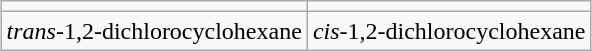<table class="wikitable" style="margin: 1em auto 1em auto">
<tr>
<td> </td>
<td> </td>
</tr>
<tr style="text-align:center;">
<td><em>trans</em>-1,2-dichlorocyclohexane</td>
<td><em>cis</em>-1,2-dichlorocyclohexane</td>
</tr>
</table>
